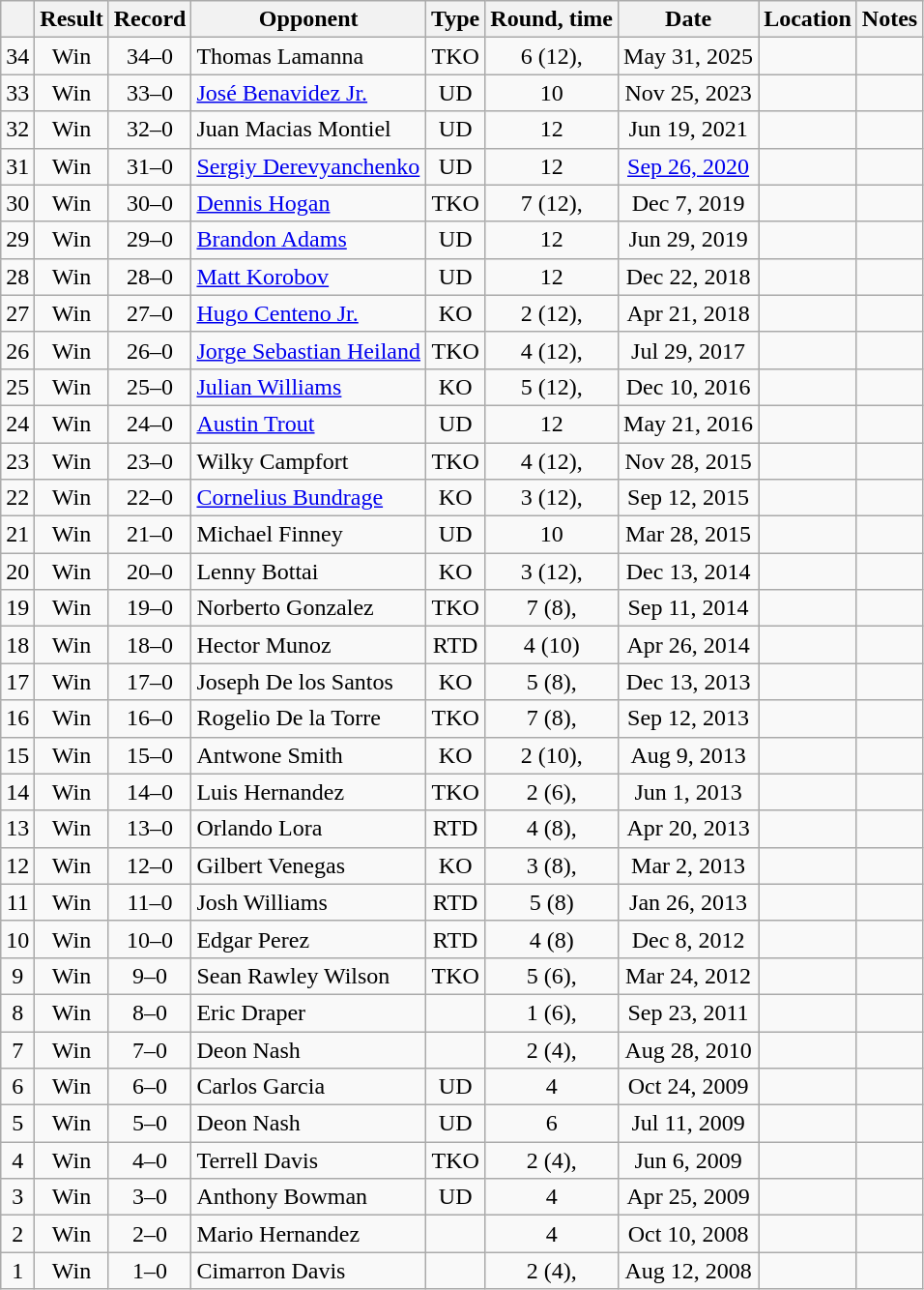<table class="wikitable" style="text-align:center">
<tr>
<th></th>
<th>Result</th>
<th>Record</th>
<th>Opponent</th>
<th>Type</th>
<th>Round, time</th>
<th>Date</th>
<th>Location</th>
<th>Notes</th>
</tr>
<tr>
<td>34</td>
<td>Win</td>
<td>34–0</td>
<td align=left>Thomas Lamanna</td>
<td>TKO</td>
<td>6 (12), </td>
<td>May 31, 2025</td>
<td align=left></td>
<td align=left></td>
</tr>
<tr>
<td>33</td>
<td>Win</td>
<td>33–0</td>
<td align=left><a href='#'>José Benavidez Jr.</a></td>
<td>UD</td>
<td>10</td>
<td>Nov 25, 2023</td>
<td align=left></td>
<td align=left></td>
</tr>
<tr>
<td>32</td>
<td>Win</td>
<td>32–0</td>
<td align=left>Juan Macias Montiel</td>
<td>UD</td>
<td>12</td>
<td>Jun 19, 2021</td>
<td align=left></td>
<td align=left></td>
</tr>
<tr>
<td>31</td>
<td>Win</td>
<td>31–0</td>
<td align=left><a href='#'>Sergiy Derevyanchenko</a></td>
<td>UD</td>
<td>12</td>
<td><a href='#'>Sep 26, 2020</a></td>
<td align=left></td>
<td align=left></td>
</tr>
<tr>
<td>30</td>
<td>Win</td>
<td>30–0</td>
<td align=left><a href='#'>Dennis Hogan</a></td>
<td>TKO</td>
<td>7 (12), </td>
<td>Dec 7, 2019</td>
<td align=left></td>
<td align=left></td>
</tr>
<tr>
<td>29</td>
<td>Win</td>
<td>29–0</td>
<td align=left><a href='#'>Brandon Adams</a></td>
<td>UD</td>
<td>12</td>
<td>Jun 29, 2019</td>
<td align=left></td>
<td align=left></td>
</tr>
<tr>
<td>28</td>
<td>Win</td>
<td>28–0</td>
<td align=left><a href='#'>Matt Korobov</a></td>
<td>UD</td>
<td>12</td>
<td>Dec 22, 2018</td>
<td align=left></td>
<td align=left></td>
</tr>
<tr>
<td>27</td>
<td>Win</td>
<td>27–0</td>
<td align=left><a href='#'>Hugo Centeno Jr.</a></td>
<td>KO</td>
<td>2 (12), </td>
<td>Apr 21, 2018</td>
<td align=left></td>
<td align=left></td>
</tr>
<tr>
<td>26</td>
<td>Win</td>
<td>26–0</td>
<td align=left><a href='#'>Jorge Sebastian Heiland</a></td>
<td>TKO</td>
<td>4 (12), </td>
<td>Jul 29, 2017</td>
<td align=left></td>
<td></td>
</tr>
<tr>
<td>25</td>
<td>Win</td>
<td>25–0</td>
<td align=left><a href='#'>Julian Williams</a></td>
<td>KO</td>
<td>5 (12), </td>
<td>Dec 10, 2016</td>
<td align=left></td>
<td align=left></td>
</tr>
<tr>
<td>24</td>
<td>Win</td>
<td>24–0</td>
<td align=left><a href='#'>Austin Trout</a></td>
<td>UD</td>
<td>12</td>
<td>May 21, 2016</td>
<td align=left></td>
<td align=left></td>
</tr>
<tr>
<td>23</td>
<td>Win</td>
<td>23–0</td>
<td align=left>Wilky Campfort</td>
<td>TKO</td>
<td>4 (12), </td>
<td>Nov 28, 2015</td>
<td align=left></td>
<td align=left></td>
</tr>
<tr>
<td>22</td>
<td>Win</td>
<td>22–0</td>
<td align=left><a href='#'>Cornelius Bundrage</a></td>
<td>KO</td>
<td>3 (12), </td>
<td>Sep 12, 2015</td>
<td align=left></td>
<td align=left></td>
</tr>
<tr>
<td>21</td>
<td>Win</td>
<td>21–0</td>
<td align=left>Michael Finney</td>
<td>UD</td>
<td>10</td>
<td>Mar 28, 2015</td>
<td align=left></td>
<td></td>
</tr>
<tr>
<td>20</td>
<td>Win</td>
<td>20–0</td>
<td align=left>Lenny Bottai</td>
<td>KO</td>
<td>3 (12), </td>
<td>Dec 13, 2014</td>
<td align=left></td>
<td align=left></td>
</tr>
<tr>
<td>19</td>
<td>Win</td>
<td>19–0</td>
<td align=left>Norberto Gonzalez</td>
<td>TKO</td>
<td>7 (8), </td>
<td>Sep 11, 2014</td>
<td align=left></td>
<td align=left></td>
</tr>
<tr>
<td>18</td>
<td>Win</td>
<td>18–0</td>
<td align=left>Hector Munoz</td>
<td>RTD</td>
<td>4 (10) </td>
<td>Apr 26, 2014</td>
<td align=left></td>
<td align=left></td>
</tr>
<tr>
<td>17</td>
<td>Win</td>
<td>17–0</td>
<td align=left>Joseph De los Santos</td>
<td>KO</td>
<td>5 (8), </td>
<td>Dec 13, 2013</td>
<td align=left></td>
<td align=left></td>
</tr>
<tr>
<td>16</td>
<td>Win</td>
<td>16–0</td>
<td align=left>Rogelio De la Torre</td>
<td>TKO</td>
<td>7 (8), </td>
<td>Sep 12, 2013</td>
<td align=left></td>
<td align=left></td>
</tr>
<tr>
<td>15</td>
<td>Win</td>
<td>15–0</td>
<td align=left>Antwone Smith</td>
<td>KO</td>
<td>2 (10), </td>
<td>Aug 9, 2013</td>
<td align=left></td>
<td align=left></td>
</tr>
<tr>
<td>14</td>
<td>Win</td>
<td>14–0</td>
<td align=left>Luis Hernandez</td>
<td>TKO</td>
<td>2 (6), </td>
<td>Jun 1, 2013</td>
<td align=left></td>
<td align=left></td>
</tr>
<tr>
<td>13</td>
<td>Win</td>
<td>13–0</td>
<td align=left>Orlando Lora</td>
<td>RTD</td>
<td>4 (8), </td>
<td>Apr 20, 2013</td>
<td align=left></td>
<td align=left></td>
</tr>
<tr>
<td>12</td>
<td>Win</td>
<td>12–0</td>
<td align=left>Gilbert Venegas</td>
<td>KO</td>
<td>3 (8), </td>
<td>Mar 2, 2013</td>
<td align=left></td>
<td align=left></td>
</tr>
<tr>
<td>11</td>
<td>Win</td>
<td>11–0</td>
<td align=left>Josh Williams</td>
<td>RTD</td>
<td>5 (8) </td>
<td>Jan 26, 2013</td>
<td align=left></td>
<td align=left></td>
</tr>
<tr>
<td>10</td>
<td>Win</td>
<td>10–0</td>
<td align=left>Edgar Perez</td>
<td>RTD</td>
<td>4 (8) </td>
<td>Dec 8, 2012</td>
<td align=left></td>
<td align=left></td>
</tr>
<tr>
<td>9</td>
<td>Win</td>
<td>9–0</td>
<td align=left>Sean Rawley Wilson</td>
<td>TKO</td>
<td>5 (6), </td>
<td>Mar 24, 2012</td>
<td align=left></td>
<td align=left></td>
</tr>
<tr>
<td>8</td>
<td>Win</td>
<td>8–0</td>
<td align=left>Eric Draper</td>
<td></td>
<td>1 (6), </td>
<td>Sep 23, 2011</td>
<td align=left></td>
<td align=left></td>
</tr>
<tr>
<td>7</td>
<td>Win</td>
<td>7–0</td>
<td align=left>Deon Nash</td>
<td></td>
<td>2 (4), </td>
<td>Aug 28, 2010</td>
<td align=left></td>
<td align=left></td>
</tr>
<tr>
<td>6</td>
<td>Win</td>
<td>6–0</td>
<td align=left>Carlos Garcia</td>
<td>UD</td>
<td>4</td>
<td>Oct 24, 2009</td>
<td align=left></td>
<td align=left></td>
</tr>
<tr>
<td>5</td>
<td>Win</td>
<td>5–0</td>
<td align=left>Deon Nash</td>
<td>UD</td>
<td>6</td>
<td>Jul 11, 2009</td>
<td align=left></td>
<td align=left></td>
</tr>
<tr>
<td>4</td>
<td>Win</td>
<td>4–0</td>
<td align=left>Terrell Davis</td>
<td>TKO</td>
<td>2 (4), </td>
<td>Jun 6, 2009</td>
<td align=left></td>
<td align=left></td>
</tr>
<tr>
<td>3</td>
<td>Win</td>
<td>3–0</td>
<td align=left>Anthony Bowman</td>
<td>UD</td>
<td>4</td>
<td>Apr 25, 2009</td>
<td align=left></td>
<td align=left></td>
</tr>
<tr>
<td>2</td>
<td>Win</td>
<td>2–0</td>
<td align=left>Mario Hernandez</td>
<td></td>
<td>4</td>
<td>Oct 10, 2008</td>
<td align=left></td>
<td align=left></td>
</tr>
<tr>
<td>1</td>
<td>Win</td>
<td>1–0</td>
<td align=left>Cimarron Davis</td>
<td></td>
<td>2 (4), </td>
<td>Aug 12, 2008</td>
<td align=left></td>
<td align=left></td>
</tr>
</table>
